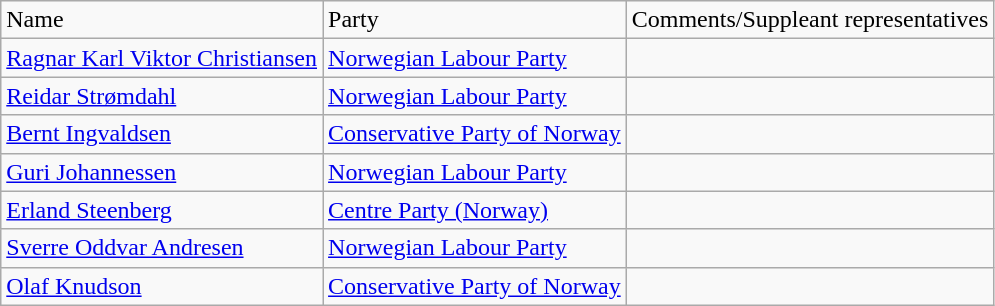<table class="wikitable">
<tr>
<td>Name</td>
<td>Party</td>
<td>Comments/Suppleant representatives</td>
</tr>
<tr>
<td><a href='#'>Ragnar Karl Viktor Christiansen</a></td>
<td><a href='#'>Norwegian Labour Party</a></td>
<td></td>
</tr>
<tr>
<td><a href='#'>Reidar Strømdahl</a></td>
<td><a href='#'>Norwegian Labour Party</a></td>
<td></td>
</tr>
<tr>
<td><a href='#'>Bernt Ingvaldsen</a></td>
<td><a href='#'>Conservative Party of Norway</a></td>
<td></td>
</tr>
<tr>
<td><a href='#'>Guri Johannessen</a></td>
<td><a href='#'>Norwegian Labour Party</a></td>
<td></td>
</tr>
<tr>
<td><a href='#'>Erland Steenberg</a></td>
<td><a href='#'>Centre Party (Norway)</a></td>
<td></td>
</tr>
<tr>
<td><a href='#'>Sverre Oddvar Andresen</a></td>
<td><a href='#'>Norwegian Labour Party</a></td>
<td></td>
</tr>
<tr>
<td><a href='#'>Olaf Knudson</a></td>
<td><a href='#'>Conservative Party of Norway</a></td>
<td></td>
</tr>
</table>
